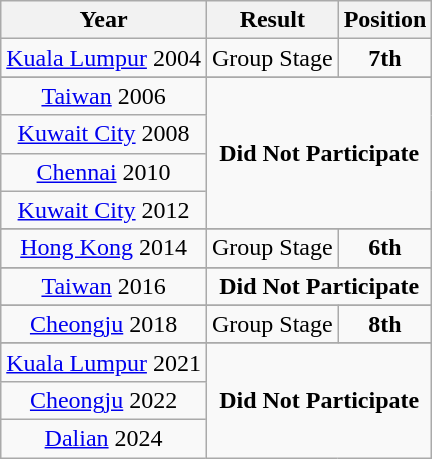<table class="wikitable" style="text-align: center;">
<tr>
<th>Year</th>
<th>Result</th>
<th>Position</th>
</tr>
<tr>
<td> <a href='#'>Kuala Lumpur</a> 2004</td>
<td>Group Stage</td>
<td><strong>7th</strong></td>
</tr>
<tr style="background:#c96;">
</tr>
<tr>
<td> <a href='#'>Taiwan</a> 2006</td>
<td colspan="2" rowspan="4" align="center"><strong>Did Not Participate</strong></td>
</tr>
<tr>
<td> <a href='#'>Kuwait City</a> 2008</td>
</tr>
<tr>
<td> <a href='#'>Chennai</a> 2010</td>
</tr>
<tr>
<td> <a href='#'>Kuwait City</a> 2012</td>
</tr>
<tr style="background:#c96;">
</tr>
<tr>
<td> <a href='#'>Hong Kong</a> 2014</td>
<td>Group Stage</td>
<td><strong>6th</strong></td>
</tr>
<tr style="background:#c96;">
</tr>
<tr>
<td> <a href='#'>Taiwan</a> 2016</td>
<td rowspan="1" colspan="2" align="center"><strong>Did Not Participate</strong></td>
</tr>
<tr style="background:#c96;">
</tr>
<tr>
<td> <a href='#'>Cheongju</a> 2018</td>
<td>Group Stage</td>
<td><strong>8th</strong></td>
</tr>
<tr style="background:#c96;">
</tr>
<tr>
<td> <a href='#'>Kuala Lumpur</a> 2021</td>
<td colspan="2" rowspan="3" align="center"><strong>Did Not Participate</strong></td>
</tr>
<tr>
<td> <a href='#'>Cheongju</a> 2022</td>
</tr>
<tr>
<td> <a href='#'>Dalian</a> 2024</td>
</tr>
</table>
